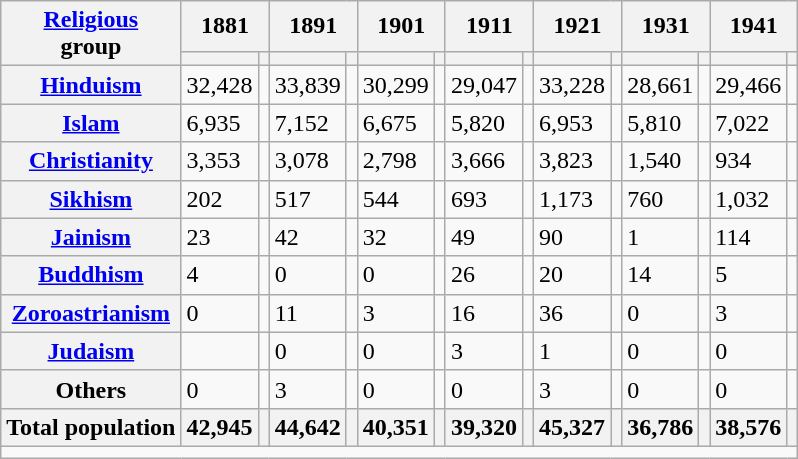<table class="wikitable sortable">
<tr>
<th rowspan="2"><a href='#'>Religious</a><br>group</th>
<th colspan="2">1881</th>
<th colspan="2">1891</th>
<th colspan="2">1901</th>
<th colspan="2">1911</th>
<th colspan="2">1921</th>
<th colspan="2">1931</th>
<th colspan="2">1941</th>
</tr>
<tr>
<th><a href='#'></a></th>
<th></th>
<th></th>
<th></th>
<th></th>
<th></th>
<th></th>
<th></th>
<th></th>
<th></th>
<th></th>
<th></th>
<th></th>
<th></th>
</tr>
<tr>
<th><a href='#'>Hinduism</a> </th>
<td>32,428</td>
<td></td>
<td>33,839</td>
<td></td>
<td>30,299</td>
<td></td>
<td>29,047</td>
<td></td>
<td>33,228</td>
<td></td>
<td>28,661</td>
<td></td>
<td>29,466</td>
<td></td>
</tr>
<tr>
<th><a href='#'>Islam</a> </th>
<td>6,935</td>
<td></td>
<td>7,152</td>
<td></td>
<td>6,675</td>
<td></td>
<td>5,820</td>
<td></td>
<td>6,953</td>
<td></td>
<td>5,810</td>
<td></td>
<td>7,022</td>
<td></td>
</tr>
<tr>
<th><a href='#'>Christianity</a> </th>
<td>3,353</td>
<td></td>
<td>3,078</td>
<td></td>
<td>2,798</td>
<td></td>
<td>3,666</td>
<td></td>
<td>3,823</td>
<td></td>
<td>1,540</td>
<td></td>
<td>934</td>
<td></td>
</tr>
<tr>
<th><a href='#'>Sikhism</a> </th>
<td>202</td>
<td></td>
<td>517</td>
<td></td>
<td>544</td>
<td></td>
<td>693</td>
<td></td>
<td>1,173</td>
<td></td>
<td>760</td>
<td></td>
<td>1,032</td>
<td></td>
</tr>
<tr>
<th><a href='#'>Jainism</a> </th>
<td>23</td>
<td></td>
<td>42</td>
<td></td>
<td>32</td>
<td></td>
<td>49</td>
<td></td>
<td>90</td>
<td></td>
<td>1</td>
<td></td>
<td>114</td>
<td></td>
</tr>
<tr>
<th><a href='#'>Buddhism</a> </th>
<td>4</td>
<td></td>
<td>0</td>
<td></td>
<td>0</td>
<td></td>
<td>26</td>
<td></td>
<td>20</td>
<td></td>
<td>14</td>
<td></td>
<td>5</td>
<td></td>
</tr>
<tr>
<th><a href='#'>Zoroastrianism</a> </th>
<td>0</td>
<td></td>
<td>11</td>
<td></td>
<td>3</td>
<td></td>
<td>16</td>
<td></td>
<td>36</td>
<td></td>
<td>0</td>
<td></td>
<td>3</td>
<td></td>
</tr>
<tr>
<th><a href='#'>Judaism</a> </th>
<td></td>
<td></td>
<td>0</td>
<td></td>
<td>0</td>
<td></td>
<td>3</td>
<td></td>
<td>1</td>
<td></td>
<td>0</td>
<td></td>
<td>0</td>
<td></td>
</tr>
<tr>
<th>Others</th>
<td>0</td>
<td></td>
<td>3</td>
<td></td>
<td>0</td>
<td></td>
<td>0</td>
<td></td>
<td>3</td>
<td></td>
<td>0</td>
<td></td>
<td>0</td>
<td></td>
</tr>
<tr>
<th>Total population</th>
<th>42,945</th>
<th></th>
<th>44,642</th>
<th></th>
<th>40,351</th>
<th></th>
<th>39,320</th>
<th></th>
<th>45,327</th>
<th></th>
<th>36,786</th>
<th></th>
<th>38,576</th>
<th></th>
</tr>
<tr class="sortbottom">
<td colspan="15"></td>
</tr>
</table>
